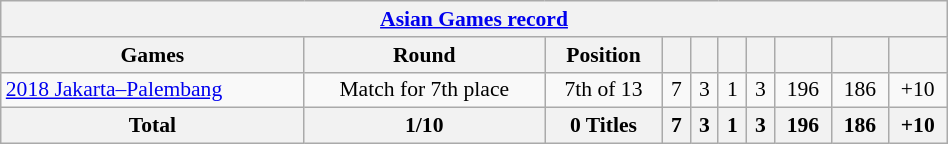<table class="wikitable" width=50% style="text-align: center;font-size:90%;">
<tr>
<th colspan=10><a href='#'>Asian Games record</a></th>
</tr>
<tr>
<th>Games</th>
<th>Round</th>
<th>Position</th>
<th></th>
<th></th>
<th></th>
<th></th>
<th></th>
<th></th>
<th></th>
</tr>
<tr>
<td style="text-align: left;"> <a href='#'>2018 Jakarta–Palembang</a></td>
<td>Match for 7th place</td>
<td>7th of 13</td>
<td>7</td>
<td>3</td>
<td>1</td>
<td>3</td>
<td>196</td>
<td>186</td>
<td>+10</td>
</tr>
<tr>
<th>Total</th>
<th>1/10</th>
<th>0 Titles</th>
<th>7</th>
<th>3</th>
<th>1</th>
<th>3</th>
<th>196</th>
<th>186</th>
<th>+10</th>
</tr>
</table>
